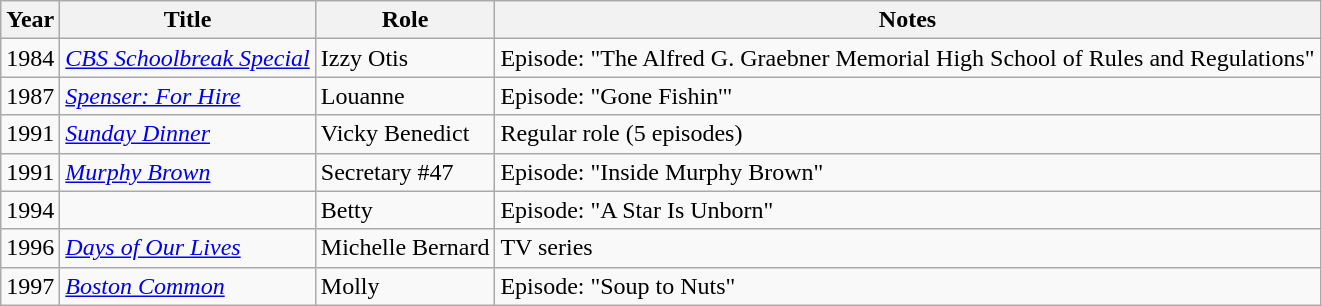<table class="wikitable sortable">
<tr>
<th>Year</th>
<th>Title</th>
<th>Role</th>
<th class="unsortable">Notes</th>
</tr>
<tr>
<td>1984</td>
<td><em><a href='#'>CBS Schoolbreak Special</a></em></td>
<td>Izzy Otis</td>
<td>Episode: "The Alfred G. Graebner Memorial High School of Rules and Regulations"</td>
</tr>
<tr>
<td>1987</td>
<td><em><a href='#'>Spenser: For Hire</a></em></td>
<td>Louanne</td>
<td>Episode: "Gone Fishin'"</td>
</tr>
<tr>
<td>1991</td>
<td><em><a href='#'>Sunday Dinner</a></em></td>
<td>Vicky Benedict</td>
<td>Regular role (5 episodes)</td>
</tr>
<tr>
<td>1991</td>
<td><em><a href='#'>Murphy Brown</a></em></td>
<td>Secretary #47</td>
<td>Episode: "Inside Murphy Brown"</td>
</tr>
<tr>
<td>1994</td>
<td><em></em></td>
<td>Betty</td>
<td>Episode: "A Star Is Unborn"</td>
</tr>
<tr>
<td>1996</td>
<td><em><a href='#'>Days of Our Lives</a></em></td>
<td>Michelle Bernard</td>
<td>TV series</td>
</tr>
<tr>
<td>1997</td>
<td><em><a href='#'>Boston Common</a></em></td>
<td>Molly</td>
<td>Episode: "Soup to Nuts"</td>
</tr>
</table>
